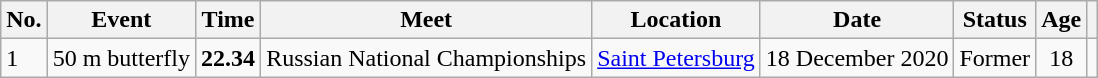<table class="wikitable">
<tr>
<th>No.</th>
<th>Event</th>
<th>Time</th>
<th>Meet</th>
<th>Location</th>
<th>Date</th>
<th>Status</th>
<th>Age</th>
<th></th>
</tr>
<tr>
<td>1</td>
<td>50 m butterfly</td>
<td style="text-align:center;"><strong>22.34</strong></td>
<td>Russian National Championships</td>
<td><a href='#'>Saint Petersburg</a></td>
<td>18 December 2020</td>
<td style="text-align:center;">Former</td>
<td style="text-align:center;">18</td>
<td style="text-align:center;"></td>
</tr>
</table>
